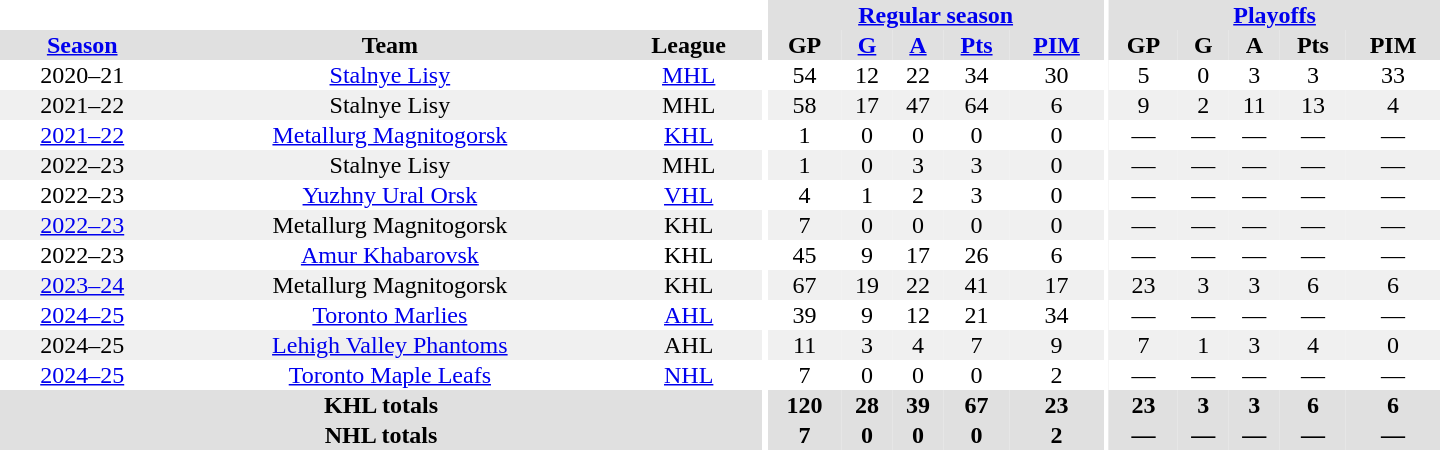<table border="0" cellpadding="1" cellspacing="0" style="text-align:center; width:60em;">
<tr bgcolor="#e0e0e0">
<th colspan="3" bgcolor="#ffffff"></th>
<th rowspan="99" bgcolor="#ffffff"></th>
<th colspan="5"><a href='#'>Regular season</a></th>
<th rowspan="99" bgcolor="#ffffff"></th>
<th colspan="5"><a href='#'>Playoffs</a></th>
</tr>
<tr bgcolor="#e0e0e0">
<th><a href='#'>Season</a></th>
<th>Team</th>
<th>League</th>
<th>GP</th>
<th><a href='#'>G</a></th>
<th><a href='#'>A</a></th>
<th><a href='#'>Pts</a></th>
<th><a href='#'>PIM</a></th>
<th>GP</th>
<th>G</th>
<th>A</th>
<th>Pts</th>
<th>PIM</th>
</tr>
<tr>
<td>2020–21</td>
<td><a href='#'>Stalnye Lisy</a></td>
<td><a href='#'>MHL</a></td>
<td>54</td>
<td>12</td>
<td>22</td>
<td>34</td>
<td>30</td>
<td>5</td>
<td>0</td>
<td>3</td>
<td>3</td>
<td>33</td>
</tr>
<tr bgcolor="f0f0f0">
<td>2021–22</td>
<td>Stalnye Lisy</td>
<td>MHL</td>
<td>58</td>
<td>17</td>
<td>47</td>
<td>64</td>
<td>6</td>
<td>9</td>
<td>2</td>
<td>11</td>
<td>13</td>
<td>4</td>
</tr>
<tr>
<td><a href='#'>2021–22</a></td>
<td><a href='#'>Metallurg Magnitogorsk</a></td>
<td><a href='#'>KHL</a></td>
<td>1</td>
<td>0</td>
<td>0</td>
<td>0</td>
<td>0</td>
<td>—</td>
<td>—</td>
<td>—</td>
<td>—</td>
<td>—</td>
</tr>
<tr bgcolor="f0f0f0">
<td>2022–23</td>
<td>Stalnye Lisy</td>
<td>MHL</td>
<td>1</td>
<td>0</td>
<td>3</td>
<td>3</td>
<td>0</td>
<td>—</td>
<td>—</td>
<td>—</td>
<td>—</td>
<td>—</td>
</tr>
<tr>
<td>2022–23</td>
<td><a href='#'>Yuzhny Ural Orsk</a></td>
<td><a href='#'>VHL</a></td>
<td>4</td>
<td>1</td>
<td>2</td>
<td>3</td>
<td>0</td>
<td>—</td>
<td>—</td>
<td>—</td>
<td>—</td>
<td>—</td>
</tr>
<tr bgcolor="f0f0f0">
<td><a href='#'>2022–23</a></td>
<td>Metallurg Magnitogorsk</td>
<td>KHL</td>
<td>7</td>
<td>0</td>
<td>0</td>
<td>0</td>
<td>0</td>
<td>—</td>
<td>—</td>
<td>—</td>
<td>—</td>
<td>—</td>
</tr>
<tr>
<td>2022–23</td>
<td><a href='#'>Amur Khabarovsk</a></td>
<td>KHL</td>
<td>45</td>
<td>9</td>
<td>17</td>
<td>26</td>
<td>6</td>
<td>—</td>
<td>—</td>
<td>—</td>
<td>—</td>
<td>—</td>
</tr>
<tr bgcolor="f0f0f0">
<td><a href='#'>2023–24</a></td>
<td>Metallurg Magnitogorsk</td>
<td>KHL</td>
<td>67</td>
<td>19</td>
<td>22</td>
<td>41</td>
<td>17</td>
<td>23</td>
<td>3</td>
<td>3</td>
<td>6</td>
<td>6</td>
</tr>
<tr>
<td><a href='#'>2024–25</a></td>
<td><a href='#'>Toronto Marlies</a></td>
<td><a href='#'>AHL</a></td>
<td>39</td>
<td>9</td>
<td>12</td>
<td>21</td>
<td>34</td>
<td>—</td>
<td>—</td>
<td>—</td>
<td>—</td>
<td>—</td>
</tr>
<tr bgcolor="f0f0f0">
<td>2024–25</td>
<td><a href='#'>Lehigh Valley Phantoms</a></td>
<td>AHL</td>
<td>11</td>
<td>3</td>
<td>4</td>
<td>7</td>
<td>9</td>
<td>7</td>
<td>1</td>
<td>3</td>
<td>4</td>
<td>0</td>
</tr>
<tr>
<td><a href='#'>2024–25</a></td>
<td><a href='#'>Toronto Maple Leafs</a></td>
<td><a href='#'>NHL</a></td>
<td>7</td>
<td>0</td>
<td>0</td>
<td>0</td>
<td>2</td>
<td>—</td>
<td>—</td>
<td>—</td>
<td>—</td>
<td>—</td>
</tr>
<tr bgcolor="#e0e0e0">
<th colspan="3">KHL totals</th>
<th>120</th>
<th>28</th>
<th>39</th>
<th>67</th>
<th>23</th>
<th>23</th>
<th>3</th>
<th>3</th>
<th>6</th>
<th>6</th>
</tr>
<tr bgcolor="#e0e0e0">
<th colspan="3">NHL totals</th>
<th>7</th>
<th>0</th>
<th>0</th>
<th>0</th>
<th>2</th>
<th>—</th>
<th>—</th>
<th>—</th>
<th>—</th>
<th>—</th>
</tr>
</table>
